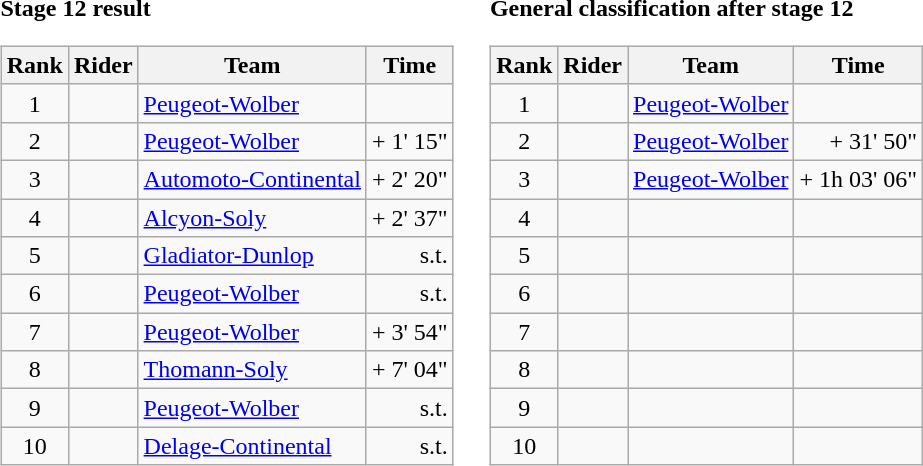<table>
<tr>
<td><strong>Stage 12 result</strong><br><table class="wikitable">
<tr>
<th scope="col">Rank</th>
<th scope="col">Rider</th>
<th scope="col">Team</th>
<th scope="col">Time</th>
</tr>
<tr>
<td style="text-align:center;">1</td>
<td></td>
<td><a href='#'>Peugeot-Wolber</a></td>
<td style="text-align:right;"></td>
</tr>
<tr>
<td style="text-align:center;">2</td>
<td></td>
<td><a href='#'>Peugeot-Wolber</a></td>
<td style="text-align:right;">+ 1' 15"</td>
</tr>
<tr>
<td style="text-align:center;">3</td>
<td></td>
<td><a href='#'>Automoto-Continental</a></td>
<td style="text-align:right;">+ 2' 20"</td>
</tr>
<tr>
<td style="text-align:center;">4</td>
<td></td>
<td><a href='#'>Alcyon-Soly</a></td>
<td style="text-align:right;">+ 2' 37"</td>
</tr>
<tr>
<td style="text-align:center;">5</td>
<td></td>
<td><a href='#'>Gladiator-Dunlop</a></td>
<td style="text-align:right;">s.t.</td>
</tr>
<tr>
<td style="text-align:center;">6</td>
<td></td>
<td><a href='#'>Peugeot-Wolber</a></td>
<td style="text-align:right;">s.t.</td>
</tr>
<tr>
<td style="text-align:center;">7</td>
<td></td>
<td><a href='#'>Peugeot-Wolber</a></td>
<td style="text-align:right;">+ 3' 54"</td>
</tr>
<tr>
<td style="text-align:center;">8</td>
<td></td>
<td><a href='#'>Thomann-Soly</a></td>
<td style="text-align:right;">+ 7' 04"</td>
</tr>
<tr>
<td style="text-align:center;">9</td>
<td></td>
<td><a href='#'>Peugeot-Wolber</a></td>
<td style="text-align:right;">s.t.</td>
</tr>
<tr>
<td style="text-align:center;">10</td>
<td></td>
<td><a href='#'>Delage-Continental</a></td>
<td style="text-align:right;">s.t.</td>
</tr>
</table>
</td>
<td></td>
<td><strong>General classification after stage 12</strong><br><table class="wikitable">
<tr>
<th scope="col">Rank</th>
<th scope="col">Rider</th>
<th scope="col">Team</th>
<th scope="col">Time</th>
</tr>
<tr>
<td style="text-align:center;">1</td>
<td></td>
<td><a href='#'>Peugeot-Wolber</a></td>
<td style="text-align:right;"></td>
</tr>
<tr>
<td style="text-align:center;">2</td>
<td></td>
<td><a href='#'>Peugeot-Wolber</a></td>
<td style="text-align:right;">+ 31' 50"</td>
</tr>
<tr>
<td style="text-align:center;">3</td>
<td></td>
<td><a href='#'>Peugeot-Wolber</a></td>
<td style="text-align:right;">+ 1h 03' 06"</td>
</tr>
<tr>
<td style="text-align:center;">4</td>
<td></td>
<td></td>
<td></td>
</tr>
<tr>
<td style="text-align:center;">5</td>
<td></td>
<td></td>
<td></td>
</tr>
<tr>
<td style="text-align:center;">6</td>
<td></td>
<td></td>
<td></td>
</tr>
<tr>
<td style="text-align:center;">7</td>
<td></td>
<td></td>
<td></td>
</tr>
<tr>
<td style="text-align:center;">8</td>
<td></td>
<td></td>
<td></td>
</tr>
<tr>
<td style="text-align:center;">9</td>
<td></td>
<td></td>
<td></td>
</tr>
<tr>
<td style="text-align:center;">10</td>
<td></td>
<td></td>
<td></td>
</tr>
</table>
</td>
</tr>
</table>
